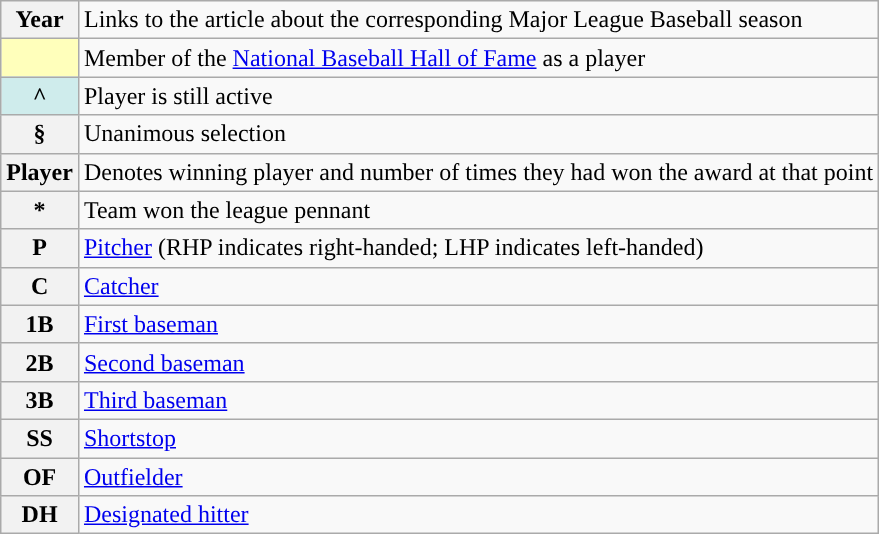<table class="wikitable plainrowheaders">
<tr>
<th scope="row" style="text-align:center"><strong>Year</strong></th>
<td>Links to the article about the corresponding Major League Baseball season</td>
</tr>
<tr>
<th scope="row" style="text-align:center; background:#ffb;"></th>
<td>Member of the <a href='#'>National Baseball Hall of Fame</a> as a player</td>
</tr>
<tr>
<th scope="row" style="text-align:center; background:#cfecec;">^</th>
<td>Player is still active</td>
</tr>
<tr>
<th scope="row" style="text-align:center">§</th>
<td>Unanimous selection</td>
</tr>
<tr>
<th scope="row" style="text-align:center"><strong>Player</strong> </th>
<td>Denotes winning player and number of times they had won the award at that point</td>
</tr>
<tr>
<th scope="row" style="text-align:center">*</th>
<td>Team won the league pennant</td>
</tr>
<tr>
<th scope="row" style="text-align:center"><strong>P</strong></th>
<td><a href='#'>Pitcher</a> (RHP indicates right-handed; LHP indicates left-handed)</td>
</tr>
<tr>
<th scope="row" style="text-align:center"><strong>C</strong></th>
<td><a href='#'>Catcher</a></td>
</tr>
<tr>
<th scope="row" style="text-align:center"><strong>1B</strong></th>
<td><a href='#'>First baseman</a></td>
</tr>
<tr>
<th scope="row" style="text-align:center"><strong>2B</strong></th>
<td><a href='#'>Second baseman</a></td>
</tr>
<tr>
<th scope="row" style="text-align:center"><strong>3B</strong></th>
<td><a href='#'>Third baseman</a></td>
</tr>
<tr>
<th scope="row" style="text-align:center"><strong>SS</strong></th>
<td><a href='#'>Shortstop</a></td>
</tr>
<tr>
<th scope="row" style="text-align:center"><strong>OF</strong></th>
<td><a href='#'>Outfielder</a></td>
</tr>
<tr>
<th scope="row" style="text-align:center"><strong>DH</strong></th>
<td><a href='#'>Designated hitter</a></td>
</tr>
</table>
